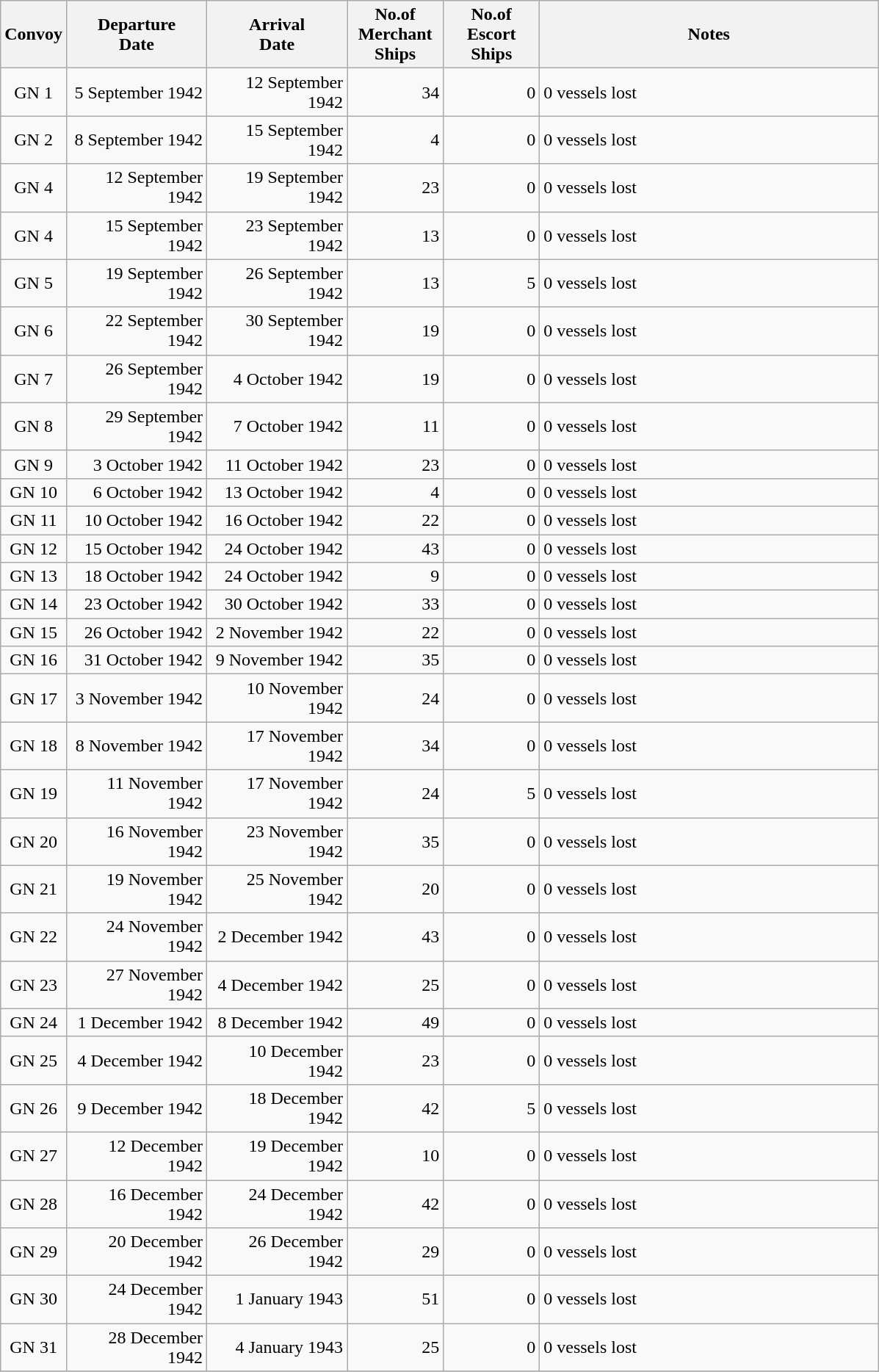<table class="wikitable sortable">
<tr>
<th scope="col" width="50px">Convoy</th>
<th scope="col" width="120px">Departure<br>Date</th>
<th scope="col" width="120px">Arrival<br>Date</th>
<th scope="col" width="80px">No.of Merchant Ships</th>
<th scope="col" width="80px">No.of Escort Ships</th>
<th scope="col" width="300px">Notes</th>
</tr>
<tr>
<td align="center">GN 1</td>
<td align="right">5 September 1942</td>
<td align="right">12 September 1942</td>
<td align="right">34</td>
<td align="right">0</td>
<td align="left">0 vessels lost</td>
</tr>
<tr>
<td align="center">GN 2</td>
<td align="right">8 September 1942</td>
<td align="right">15 September 1942</td>
<td align="right">4</td>
<td align="right">0</td>
<td align="left">0 vessels lost</td>
</tr>
<tr>
<td align="center">GN 4</td>
<td align="right">12 September 1942</td>
<td align="right">19 September 1942</td>
<td align="right">23</td>
<td align="right">0</td>
<td align="left">0 vessels lost</td>
</tr>
<tr>
<td align="center">GN 4</td>
<td align="right">15 September 1942</td>
<td align="right">23 September 1942</td>
<td align="right">13</td>
<td align="right">0</td>
<td align="left">0 vessels lost</td>
</tr>
<tr>
<td align="center">GN 5</td>
<td align="right">19 September 1942</td>
<td align="right">26 September 1942</td>
<td align="right">13</td>
<td align="right">5</td>
<td align="left">0 vessels lost</td>
</tr>
<tr>
<td align="center">GN 6</td>
<td align="right">22 September 1942</td>
<td align="right">30 September 1942</td>
<td align="right">19</td>
<td align="right">0</td>
<td align="left">0 vessels lost</td>
</tr>
<tr>
<td align="center">GN 7</td>
<td align="right">26 September 1942</td>
<td align="right">4 October 1942</td>
<td align="right">19</td>
<td align="right">0</td>
<td align="left">0 vessels lost</td>
</tr>
<tr>
<td align="center">GN 8</td>
<td align="right">29 September 1942</td>
<td align="right">7 October 1942</td>
<td align="right">11</td>
<td align="right">0</td>
<td align="left">0 vessels lost</td>
</tr>
<tr>
<td align="center">GN 9</td>
<td align="right">3 October 1942</td>
<td align="right">11 October 1942</td>
<td align="right">23</td>
<td align="right">0</td>
<td align="left">0 vessels lost</td>
</tr>
<tr>
<td align="center">GN 10</td>
<td align="right">6 October 1942</td>
<td align="right">13 October 1942</td>
<td align="right">4</td>
<td align="right">0</td>
<td align="left">0 vessels lost</td>
</tr>
<tr>
<td align="center">GN 11</td>
<td align="right">10 October 1942</td>
<td align="right">16 October 1942</td>
<td align="right">22</td>
<td align="right">0</td>
<td align="left">0 vessels lost</td>
</tr>
<tr>
<td align="center">GN 12</td>
<td align="right">15 October 1942</td>
<td align="right">24 October 1942</td>
<td align="right">43</td>
<td align="right">0</td>
<td align="left">0 vessels lost</td>
</tr>
<tr>
<td align="center">GN 13</td>
<td align="right">18 October 1942</td>
<td align="right">24 October 1942</td>
<td align="right">9</td>
<td align="right">0</td>
<td align="left">0 vessels lost</td>
</tr>
<tr>
<td align="center">GN 14</td>
<td align="right">23 October 1942</td>
<td align="right">30 October 1942</td>
<td align="right">33</td>
<td align="right">0</td>
<td align="left">0 vessels lost</td>
</tr>
<tr>
<td align="center">GN 15</td>
<td align="right">26 October 1942</td>
<td align="right">2 November 1942</td>
<td align="right">22</td>
<td align="right">0</td>
<td align="left">0 vessels lost</td>
</tr>
<tr>
<td align="center">GN 16</td>
<td align="right">31 October 1942</td>
<td align="right">9 November 1942</td>
<td align="right">35</td>
<td align="right">0</td>
<td align="left">0 vessels lost</td>
</tr>
<tr>
<td align="center">GN 17</td>
<td align="right">3 November 1942</td>
<td align="right">10 November 1942</td>
<td align="right">24</td>
<td align="right">0</td>
<td align="left">0 vessels lost</td>
</tr>
<tr>
<td align="center">GN 18</td>
<td align="right">8 November 1942</td>
<td align="right">17 November 1942</td>
<td align="right">34</td>
<td align="right">0</td>
<td align="left">0 vessels lost</td>
</tr>
<tr>
<td align="center">GN 19</td>
<td align="right">11 November 1942</td>
<td align="right">17 November 1942</td>
<td align="right">24</td>
<td align="right">5</td>
<td align="left">0 vessels lost</td>
</tr>
<tr>
<td align="center">GN 20</td>
<td align="right">16 November 1942</td>
<td align="right">23 November 1942</td>
<td align="right">35</td>
<td align="right">0</td>
<td align="left">0 vessels lost</td>
</tr>
<tr>
<td align="center">GN 21</td>
<td align="right">19 November 1942</td>
<td align="right">25 November 1942</td>
<td align="right">20</td>
<td align="right">0</td>
<td align="left">0 vessels lost</td>
</tr>
<tr>
<td align="center">GN 22</td>
<td align="right">24 November 1942</td>
<td align="right">2 December 1942</td>
<td align="right">43</td>
<td align="right">0</td>
<td align="left">0 vessels lost</td>
</tr>
<tr>
<td align="center">GN 23</td>
<td align="right">27 November 1942</td>
<td align="right">4 December 1942</td>
<td align="right">25</td>
<td align="right">0</td>
<td align="left">0 vessels lost</td>
</tr>
<tr>
<td align="center">GN 24</td>
<td align="right">1 December 1942</td>
<td align="right">8 December 1942</td>
<td align="right">49</td>
<td align="right">0</td>
<td align="left">0 vessels lost</td>
</tr>
<tr>
<td align="center">GN 25</td>
<td align="right">4 December 1942</td>
<td align="right">10 December 1942</td>
<td align="right">23</td>
<td align="right">0</td>
<td align="left">0 vessels lost</td>
</tr>
<tr>
<td align="center">GN 26</td>
<td align="right">9 December 1942</td>
<td align="right">18 December 1942</td>
<td align="right">42</td>
<td align="right">5</td>
<td align="left">0 vessels lost</td>
</tr>
<tr>
<td align="center">GN 27</td>
<td align="right">12 December 1942</td>
<td align="right">19 December 1942</td>
<td align="right">10</td>
<td align="right">0</td>
<td align="left">0 vessels lost</td>
</tr>
<tr>
<td align="center">GN 28</td>
<td align="right">16 December 1942</td>
<td align="right">24 December 1942</td>
<td align="right">42</td>
<td align="right">0</td>
<td align="left">0 vessels lost</td>
</tr>
<tr>
<td align="center">GN 29</td>
<td align="right">20 December 1942</td>
<td align="right">26 December 1942</td>
<td align="right">29</td>
<td align="right">0</td>
<td align="left">0 vessels lost</td>
</tr>
<tr>
<td align="center">GN 30</td>
<td align="right">24 December 1942</td>
<td align="right">1 January 1943</td>
<td align="right">51</td>
<td align="right">0</td>
<td align="left">0 vessels lost</td>
</tr>
<tr>
<td align="center">GN 31</td>
<td align="right">28 December 1942</td>
<td align="right">4 January 1943</td>
<td align="right">25</td>
<td align="right">0</td>
<td align="left">0 vessels lost</td>
</tr>
<tr>
</tr>
</table>
